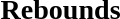<table style="width:100%;">
<tr>
<td style="width:50%; vertical-align:top;"><br><h3>Rebounds</h3>




</td>
</tr>
</table>
